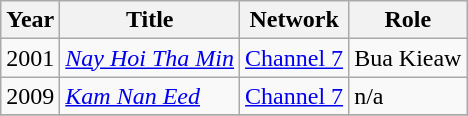<table class="wikitable">
<tr>
<th>Year</th>
<th>Title</th>
<th>Network</th>
<th>Role</th>
</tr>
<tr>
<td>2001</td>
<td><em><a href='#'>Nay Hoi Tha Min</a></em></td>
<td><a href='#'>Channel 7</a></td>
<td>Bua Kieaw</td>
</tr>
<tr>
<td>2009</td>
<td><em><a href='#'>Kam Nan Eed</a></em></td>
<td><a href='#'>Channel 7</a></td>
<td>n/a</td>
</tr>
<tr>
</tr>
</table>
